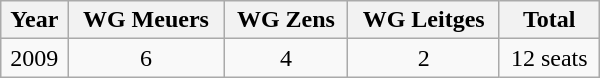<table class="wikitable" width="400">
<tr>
<th>Year</th>
<th>WG Meuers</th>
<th>WG Zens</th>
<th>WG Leitges</th>
<th>Total</th>
</tr>
<tr align="center">
<td>2009</td>
<td>6</td>
<td>4</td>
<td>2</td>
<td>12 seats</td>
</tr>
</table>
